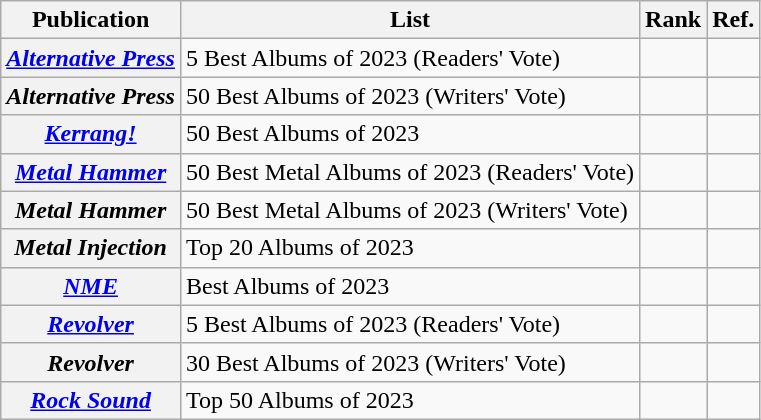<table class="wikitable sortable plainrowheaders" style="text-align:center;">
<tr>
<th>Publication</th>
<th>List</th>
<th>Rank</th>
<th class="unsortable">Ref.</th>
</tr>
<tr>
<th scope="row"><em><a href='#'>Alternative Press</a></em></th>
<td align="left">5 Best Albums of 2023 (Readers' Vote)</td>
<td></td>
<td></td>
</tr>
<tr>
<th scope="row"><em>Alternative Press</em></th>
<td align="left">50 Best Albums of 2023 (Writers' Vote)</td>
<td></td>
<td></td>
</tr>
<tr>
<th scope="row"><em><a href='#'>Kerrang!</a></em></th>
<td align="left">50 Best Albums of 2023</td>
<td></td>
<td></td>
</tr>
<tr>
<th scope="row"><em><a href='#'>Metal Hammer</a></em></th>
<td align="left">50 Best Metal Albums of 2023 (Readers' Vote)</td>
<td></td>
<td></td>
</tr>
<tr>
<th scope="row"><em>Metal Hammer</em></th>
<td align="left">50 Best Metal Albums of 2023 (Writers' Vote)</td>
<td></td>
<td></td>
</tr>
<tr>
<th scope="row"><em>Metal Injection</em></th>
<td align="left">Top 20 Albums of 2023</td>
<td></td>
<td></td>
</tr>
<tr>
<th scope="row"><em><a href='#'>NME</a></em></th>
<td align="left">Best Albums of 2023</td>
<td></td>
<td></td>
</tr>
<tr>
<th scope="row"><em><a href='#'>Revolver</a></em></th>
<td align="left">5 Best Albums of 2023 (Readers' Vote)</td>
<td></td>
<td></td>
</tr>
<tr>
<th scope="row"><em>Revolver</em></th>
<td align="left">30 Best Albums of 2023 (Writers' Vote)</td>
<td></td>
<td></td>
</tr>
<tr>
<th scope="row"><em><a href='#'>Rock Sound</a></em></th>
<td align="left">Top 50 Albums of 2023</td>
<td></td>
<td></td>
</tr>
</table>
